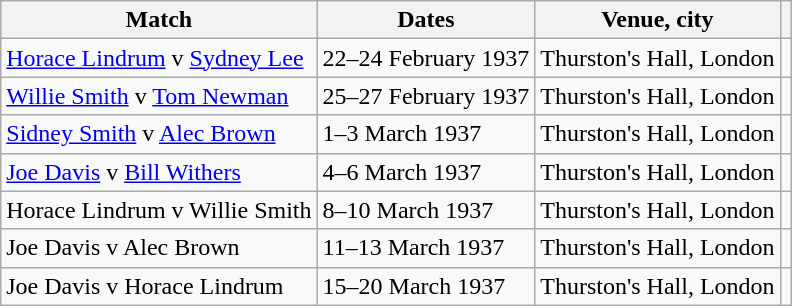<table class="wikitable">
<tr>
<th scope="col">Match</th>
<th scope="col">Dates</th>
<th scope="col">Venue, city</th>
<th scope="col"></th>
</tr>
<tr>
<td><a href='#'>Horace Lindrum</a> v <a href='#'>Sydney Lee</a></td>
<td>22–24 February 1937</td>
<td>Thurston's Hall, London</td>
<td></td>
</tr>
<tr>
<td><a href='#'>Willie Smith</a> v <a href='#'>Tom Newman</a></td>
<td>25–27 February 1937</td>
<td>Thurston's Hall, London</td>
<td></td>
</tr>
<tr>
<td><a href='#'>Sidney Smith</a> v <a href='#'>Alec Brown</a></td>
<td>1–3 March 1937</td>
<td>Thurston's Hall, London</td>
<td></td>
</tr>
<tr>
<td><a href='#'>Joe Davis</a> v <a href='#'>Bill Withers</a></td>
<td>4–6 March 1937</td>
<td>Thurston's Hall, London</td>
<td></td>
</tr>
<tr>
<td>Horace Lindrum v Willie Smith</td>
<td>8–10 March 1937</td>
<td>Thurston's Hall, London</td>
<td></td>
</tr>
<tr>
<td>Joe Davis v Alec Brown</td>
<td>11–13 March 1937</td>
<td>Thurston's Hall, London</td>
<td></td>
</tr>
<tr>
<td>Joe Davis v Horace Lindrum</td>
<td>15–20 March 1937</td>
<td>Thurston's Hall, London</td>
<td></td>
</tr>
</table>
